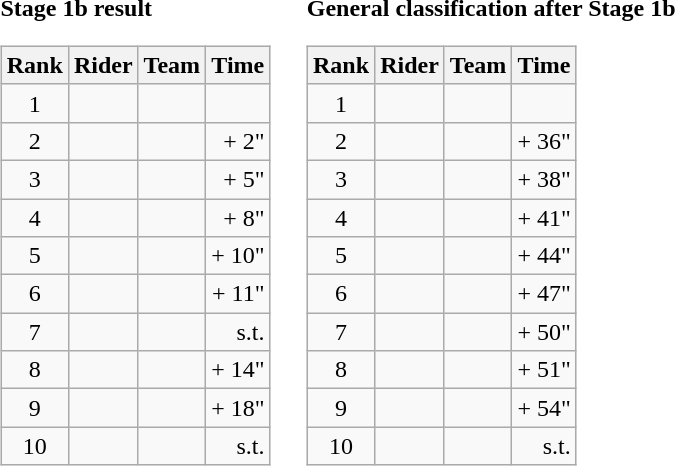<table>
<tr>
<td><strong>Stage 1b result</strong><br><table class="wikitable">
<tr>
<th scope="col">Rank</th>
<th scope="col">Rider</th>
<th scope="col">Team</th>
<th scope="col">Time</th>
</tr>
<tr>
<td style="text-align:center;">1</td>
<td></td>
<td></td>
<td style="text-align:right;"></td>
</tr>
<tr>
<td style="text-align:center;">2</td>
<td></td>
<td></td>
<td style="text-align:right;">+ 2"</td>
</tr>
<tr>
<td style="text-align:center;">3</td>
<td></td>
<td></td>
<td style="text-align:right;">+ 5"</td>
</tr>
<tr>
<td style="text-align:center;">4</td>
<td></td>
<td></td>
<td style="text-align:right;">+ 8"</td>
</tr>
<tr>
<td style="text-align:center;">5</td>
<td></td>
<td></td>
<td style="text-align:right;">+ 10"</td>
</tr>
<tr>
<td style="text-align:center;">6</td>
<td></td>
<td></td>
<td style="text-align:right;">+ 11"</td>
</tr>
<tr>
<td style="text-align:center;">7</td>
<td></td>
<td></td>
<td style="text-align:right;">s.t.</td>
</tr>
<tr>
<td style="text-align:center;">8</td>
<td></td>
<td></td>
<td style="text-align:right;">+ 14"</td>
</tr>
<tr>
<td style="text-align:center;">9</td>
<td></td>
<td></td>
<td style="text-align:right;">+ 18"</td>
</tr>
<tr>
<td style="text-align:center;">10</td>
<td></td>
<td></td>
<td style="text-align:right;">s.t.</td>
</tr>
</table>
</td>
<td></td>
<td><strong>General classification after Stage 1b</strong><br><table class="wikitable">
<tr>
<th scope="col">Rank</th>
<th scope="col">Rider</th>
<th scope="col">Team</th>
<th scope="col">Time</th>
</tr>
<tr>
<td style="text-align:center;">1</td>
<td></td>
<td></td>
<td style="text-align:right;"></td>
</tr>
<tr>
<td style="text-align:center;">2</td>
<td></td>
<td></td>
<td style="text-align:right;">+ 36"</td>
</tr>
<tr>
<td style="text-align:center;">3</td>
<td></td>
<td></td>
<td style="text-align:right;">+ 38"</td>
</tr>
<tr>
<td style="text-align:center;">4</td>
<td></td>
<td></td>
<td style="text-align:right;">+ 41"</td>
</tr>
<tr>
<td style="text-align:center;">5</td>
<td></td>
<td></td>
<td style="text-align:right;">+ 44"</td>
</tr>
<tr>
<td style="text-align:center;">6</td>
<td></td>
<td></td>
<td style="text-align:right;">+ 47"</td>
</tr>
<tr>
<td style="text-align:center;">7</td>
<td></td>
<td></td>
<td style="text-align:right;">+ 50"</td>
</tr>
<tr>
<td style="text-align:center;">8</td>
<td></td>
<td></td>
<td style="text-align:right;">+ 51"</td>
</tr>
<tr>
<td style="text-align:center;">9</td>
<td></td>
<td></td>
<td style="text-align:right;">+ 54"</td>
</tr>
<tr>
<td style="text-align:center;">10</td>
<td></td>
<td></td>
<td style="text-align:right;">s.t.</td>
</tr>
</table>
</td>
</tr>
</table>
